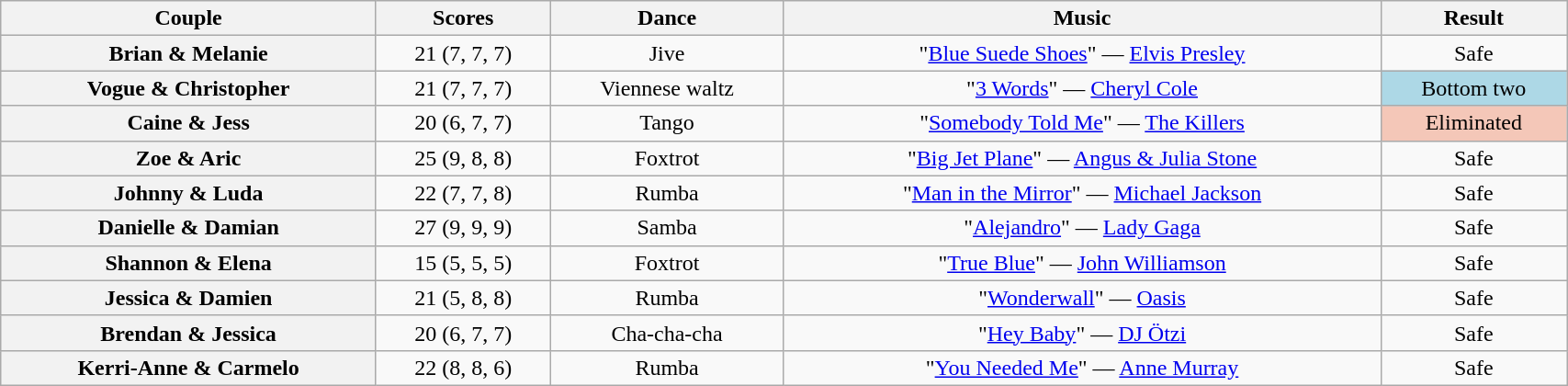<table class="wikitable sortable" style="text-align:center; width: 90%">
<tr>
<th scope="col">Couple</th>
<th scope="col">Scores</th>
<th scope="col" class="unsortable">Dance</th>
<th scope="col" class="unsortable">Music</th>
<th scope="col" class="unsortable">Result</th>
</tr>
<tr>
<th scope="row">Brian & Melanie</th>
<td>21 (7, 7, 7)</td>
<td>Jive</td>
<td>"<a href='#'>Blue Suede Shoes</a>" — <a href='#'>Elvis Presley</a></td>
<td>Safe</td>
</tr>
<tr>
<th scope="row">Vogue & Christopher</th>
<td>21 (7, 7, 7)</td>
<td>Viennese waltz</td>
<td>"<a href='#'>3 Words</a>" — <a href='#'>Cheryl Cole</a></td>
<td bgcolor="lightblue">Bottom two</td>
</tr>
<tr>
<th scope="row">Caine & Jess</th>
<td>20 (6, 7, 7)</td>
<td>Tango</td>
<td>"<a href='#'>Somebody Told Me</a>" — <a href='#'>The Killers</a></td>
<td bgcolor="f4c7b8">Eliminated</td>
</tr>
<tr>
<th scope="row">Zoe & Aric</th>
<td>25 (9, 8, 8)</td>
<td>Foxtrot</td>
<td>"<a href='#'>Big Jet Plane</a>" — <a href='#'>Angus & Julia Stone</a></td>
<td>Safe</td>
</tr>
<tr>
<th scope="row">Johnny & Luda</th>
<td>22 (7, 7, 8)</td>
<td>Rumba</td>
<td>"<a href='#'>Man in the Mirror</a>" — <a href='#'>Michael Jackson</a></td>
<td>Safe</td>
</tr>
<tr>
<th scope="row">Danielle & Damian</th>
<td>27 (9, 9, 9)</td>
<td>Samba</td>
<td>"<a href='#'>Alejandro</a>" — <a href='#'>Lady Gaga</a></td>
<td>Safe</td>
</tr>
<tr>
<th scope="row">Shannon & Elena</th>
<td>15 (5, 5, 5)</td>
<td>Foxtrot</td>
<td>"<a href='#'>True Blue</a>" — <a href='#'>John Williamson</a></td>
<td>Safe</td>
</tr>
<tr>
<th scope="row">Jessica & Damien</th>
<td>21 (5, 8, 8)</td>
<td>Rumba</td>
<td>"<a href='#'>Wonderwall</a>" — <a href='#'>Oasis</a></td>
<td>Safe</td>
</tr>
<tr>
<th scope="row">Brendan & Jessica</th>
<td>20 (6, 7, 7)</td>
<td>Cha-cha-cha</td>
<td>"<a href='#'>Hey Baby</a>" — <a href='#'>DJ Ötzi</a></td>
<td>Safe</td>
</tr>
<tr>
<th scope="row">Kerri-Anne & Carmelo</th>
<td>22 (8, 8, 6)</td>
<td>Rumba</td>
<td>"<a href='#'>You Needed Me</a>" — <a href='#'>Anne Murray</a></td>
<td>Safe</td>
</tr>
</table>
